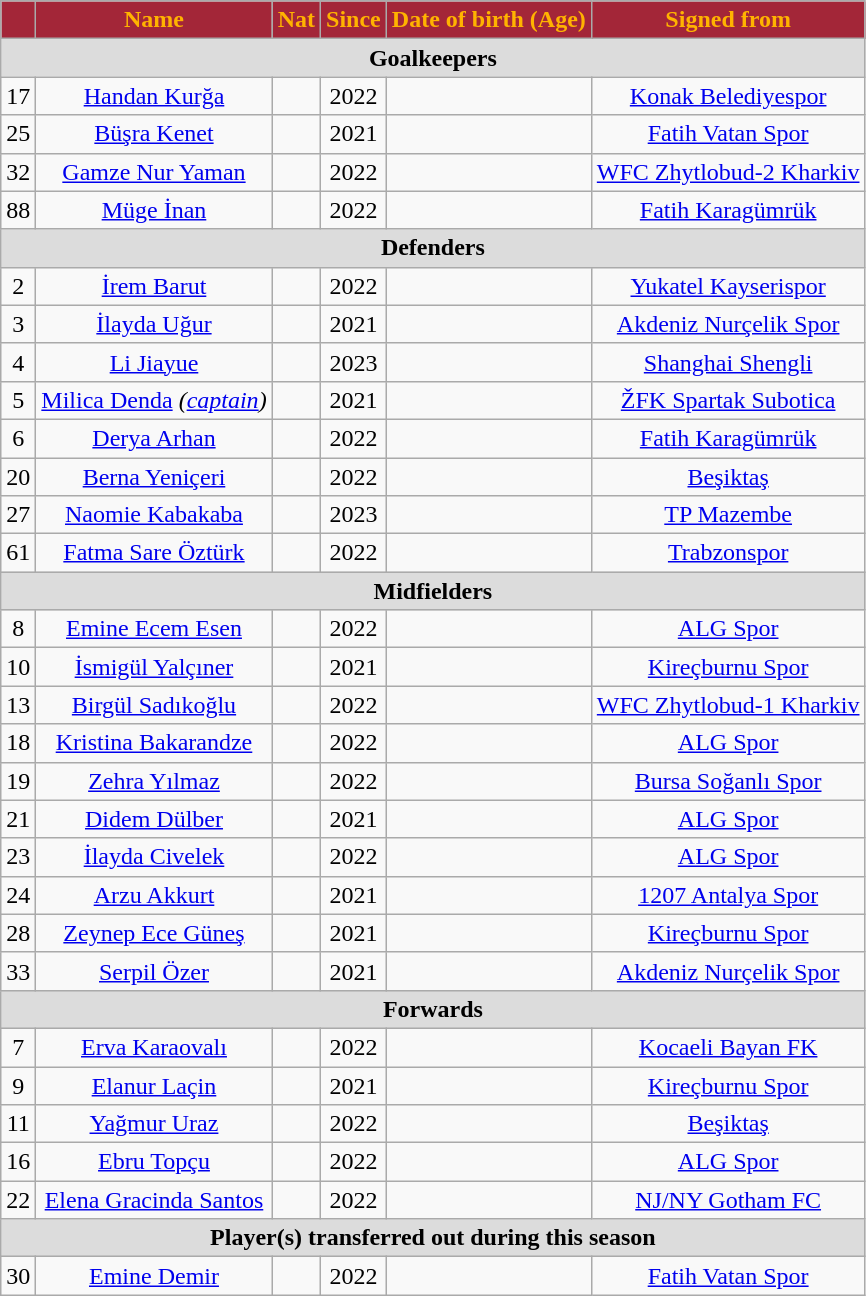<table class="wikitable" style="text-align:center;">
<tr>
<th style="background:#A32638; color:#FFB300; text-align:center;"></th>
<th style="background:#A32638; color:#FFB300; text-align:center;">Name</th>
<th style="background:#A32638; color:#FFB300; text-align:center;">Nat</th>
<th style="background:#A32638; color:#FFB300; text-align:center;">Since</th>
<th style="background:#A32638; color:#FFB300; text-align:center;">Date of birth (Age)</th>
<th style="background:#A32638; color:#FFB300; text-align:center;">Signed from</th>
</tr>
<tr>
<th colspan="6" style="background:#dcdcdc; text-align:center;">Goalkeepers</th>
</tr>
<tr>
<td>17</td>
<td><a href='#'>Handan Kurğa</a></td>
<td></td>
<td>2022</td>
<td></td>
<td> <a href='#'>Konak Belediyespor</a></td>
</tr>
<tr>
<td>25</td>
<td><a href='#'>Büşra Kenet</a></td>
<td></td>
<td>2021</td>
<td></td>
<td> <a href='#'>Fatih Vatan Spor</a></td>
</tr>
<tr>
<td>32</td>
<td><a href='#'>Gamze Nur Yaman</a></td>
<td></td>
<td>2022</td>
<td></td>
<td> <a href='#'>WFC Zhytlobud-2 Kharkiv</a></td>
</tr>
<tr>
<td>88</td>
<td><a href='#'>Müge İnan</a></td>
<td></td>
<td>2022</td>
<td></td>
<td> <a href='#'>Fatih Karagümrük</a></td>
</tr>
<tr>
<th colspan="7" style="background:#dcdcdc; text-align:center;">Defenders</th>
</tr>
<tr>
<td>2</td>
<td><a href='#'>İrem Barut</a></td>
<td></td>
<td>2022</td>
<td></td>
<td> <a href='#'>Yukatel Kayserispor</a></td>
</tr>
<tr>
<td>3</td>
<td><a href='#'>İlayda Uğur</a></td>
<td></td>
<td>2021</td>
<td></td>
<td> <a href='#'>Akdeniz Nurçelik Spor</a></td>
</tr>
<tr>
<td>4</td>
<td><a href='#'>Li Jiayue</a></td>
<td></td>
<td>2023</td>
<td></td>
<td> <a href='#'>Shanghai Shengli</a></td>
</tr>
<tr>
<td>5</td>
<td><a href='#'>Milica Denda</a> <em>(<a href='#'>captain</a>)</em></td>
<td></td>
<td>2021</td>
<td></td>
<td> <a href='#'>ŽFK Spartak Subotica</a></td>
</tr>
<tr>
<td>6</td>
<td><a href='#'>Derya Arhan</a></td>
<td></td>
<td>2022</td>
<td></td>
<td> <a href='#'>Fatih Karagümrük</a></td>
</tr>
<tr>
<td>20</td>
<td><a href='#'>Berna Yeniçeri</a></td>
<td></td>
<td>2022</td>
<td></td>
<td> <a href='#'>Beşiktaş</a></td>
</tr>
<tr>
<td>27</td>
<td><a href='#'>Naomie Kabakaba</a></td>
<td></td>
<td>2023</td>
<td></td>
<td> <a href='#'>TP Mazembe</a></td>
</tr>
<tr>
<td>61</td>
<td><a href='#'>Fatma Sare Öztürk</a></td>
<td></td>
<td>2022</td>
<td></td>
<td> <a href='#'>Trabzonspor</a></td>
</tr>
<tr>
<th colspan="8" style="background:#dcdcdc; text-align:center;">Midfielders</th>
</tr>
<tr>
<td>8</td>
<td><a href='#'>Emine Ecem Esen</a></td>
<td></td>
<td>2022</td>
<td></td>
<td> <a href='#'>ALG Spor</a></td>
</tr>
<tr>
<td>10</td>
<td><a href='#'>İsmigül Yalçıner</a></td>
<td></td>
<td>2021</td>
<td></td>
<td> <a href='#'>Kireçburnu Spor</a></td>
</tr>
<tr>
<td>13</td>
<td><a href='#'>Birgül Sadıkoğlu</a></td>
<td></td>
<td>2022</td>
<td></td>
<td> <a href='#'>WFC Zhytlobud-1 Kharkiv</a></td>
</tr>
<tr>
<td>18</td>
<td><a href='#'>Kristina Bakarandze</a></td>
<td></td>
<td>2022</td>
<td></td>
<td> <a href='#'>ALG Spor</a></td>
</tr>
<tr>
<td>19</td>
<td><a href='#'>Zehra Yılmaz</a></td>
<td></td>
<td>2022</td>
<td></td>
<td> <a href='#'>Bursa Soğanlı Spor</a></td>
</tr>
<tr>
<td>21</td>
<td><a href='#'>Didem Dülber</a></td>
<td></td>
<td>2021</td>
<td></td>
<td> <a href='#'>ALG Spor</a></td>
</tr>
<tr>
<td>23</td>
<td><a href='#'>İlayda Civelek</a></td>
<td></td>
<td>2022</td>
<td></td>
<td> <a href='#'>ALG Spor</a></td>
</tr>
<tr>
<td>24</td>
<td><a href='#'>Arzu Akkurt</a></td>
<td></td>
<td>2021</td>
<td></td>
<td> <a href='#'>1207 Antalya Spor</a></td>
</tr>
<tr>
<td>28</td>
<td><a href='#'>Zeynep Ece Güneş</a></td>
<td></td>
<td>2021</td>
<td></td>
<td> <a href='#'>Kireçburnu Spor</a></td>
</tr>
<tr>
<td>33</td>
<td><a href='#'>Serpil Özer</a></td>
<td></td>
<td>2021</td>
<td></td>
<td> <a href='#'>Akdeniz Nurçelik Spor</a></td>
</tr>
<tr>
<th colspan="6" style="background:#dcdcdc; text-align:center;">Forwards</th>
</tr>
<tr>
<td>7</td>
<td><a href='#'>Erva Karaovalı</a></td>
<td></td>
<td>2022</td>
<td></td>
<td> <a href='#'>Kocaeli Bayan FK</a></td>
</tr>
<tr>
<td>9</td>
<td><a href='#'>Elanur Laçin</a></td>
<td></td>
<td>2021</td>
<td></td>
<td> <a href='#'>Kireçburnu Spor</a></td>
</tr>
<tr>
<td>11</td>
<td><a href='#'>Yağmur Uraz</a></td>
<td></td>
<td>2022</td>
<td></td>
<td> <a href='#'>Beşiktaş</a></td>
</tr>
<tr>
<td>16</td>
<td><a href='#'>Ebru Topçu</a></td>
<td></td>
<td>2022</td>
<td></td>
<td> <a href='#'>ALG Spor</a></td>
</tr>
<tr>
<td>22</td>
<td><a href='#'>Elena Gracinda Santos</a></td>
<td></td>
<td>2022</td>
<td></td>
<td> <a href='#'>NJ/NY Gotham FC</a></td>
</tr>
<tr>
<th colspan="11" style="background:#dcdcdc;">Player(s) transferred out during this season</th>
</tr>
<tr>
<td>30</td>
<td><a href='#'>Emine Demir</a></td>
<td></td>
<td>2022</td>
<td></td>
<td> <a href='#'>Fatih Vatan Spor</a></td>
</tr>
</table>
